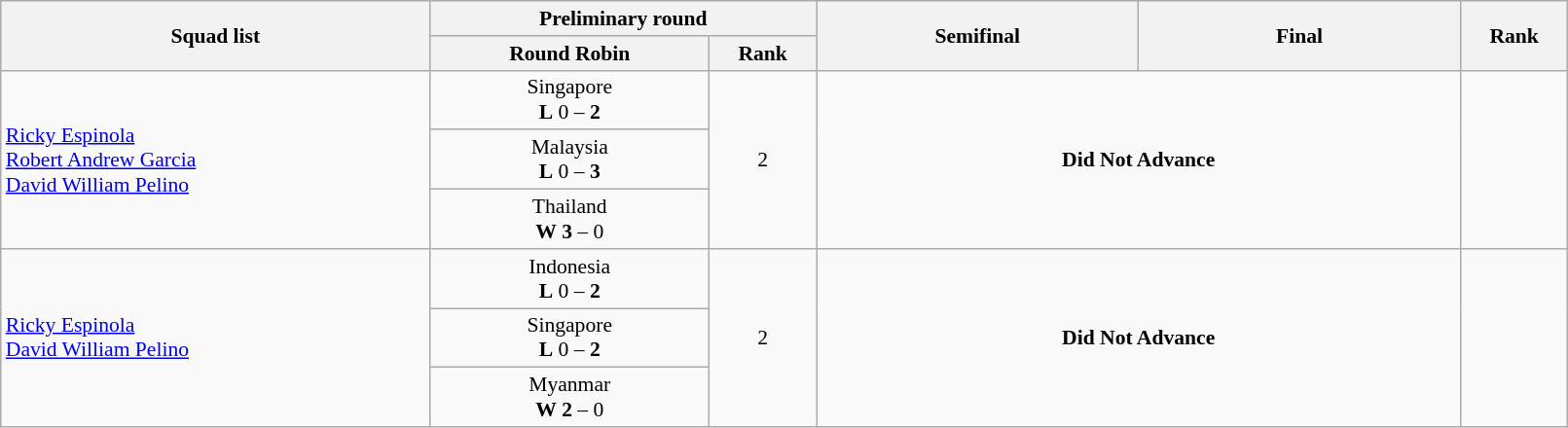<table class="wikitable" width="85%" style="text-align:center; font-size:90%">
<tr>
<th rowspan="2" width="20%">Squad list</th>
<th colspan="2" width="15%">Preliminary round</th>
<th rowspan="2" width="15%">Semifinal</th>
<th rowspan="2" width="15%">Final</th>
<th rowspan="2" width="5%">Rank</th>
</tr>
<tr>
<th width="13%">Round Robin</th>
<th width="5%">Rank</th>
</tr>
<tr>
<td rowspan=3 align=left><a href='#'>Ricky Espinola</a><br><a href='#'>Robert Andrew Garcia</a><br><a href='#'>David William Pelino</a></td>
<td>Singapore<br> <strong>L</strong> 0 – <strong>2</strong></td>
<td rowspan=3>2 <strong></strong></td>
<td rowspan=3 colspan=2><strong>Did Not Advance</strong></td>
<td rowspan=3></td>
</tr>
<tr>
<td>Malaysia<br> <strong>L</strong> 0 – <strong>3</strong></td>
</tr>
<tr>
<td>Thailand<br> <strong>W</strong> <strong>3</strong> – 0</td>
</tr>
<tr>
<td rowspan=3 align=left><a href='#'>Ricky Espinola</a><br><a href='#'>David William Pelino</a></td>
<td>Indonesia<br> <strong>L</strong> 0 – <strong>2</strong></td>
<td rowspan=3>2 <strong></strong></td>
<td rowspan=3 colspan=2><strong>Did Not Advance</strong></td>
<td rowspan=3></td>
</tr>
<tr>
<td>Singapore<br> <strong>L</strong>  0 – <strong>2</strong></td>
</tr>
<tr>
<td>Myanmar<br> <strong>W</strong> <strong>2</strong> – 0</td>
</tr>
</table>
